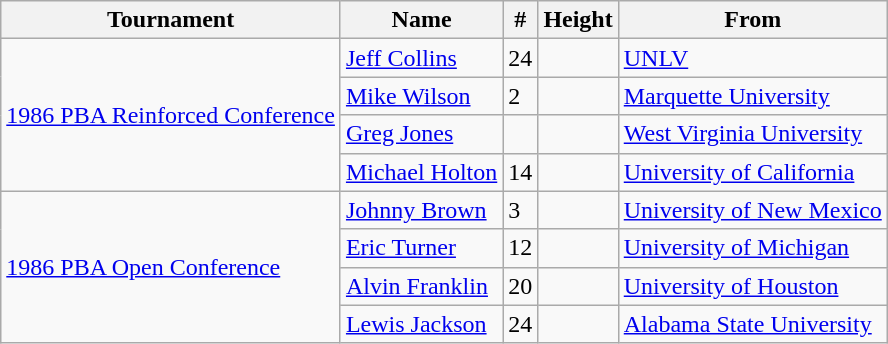<table class="wikitable">
<tr>
<th>Tournament</th>
<th>Name</th>
<th>#</th>
<th>Height</th>
<th>From</th>
</tr>
<tr>
<td rowspan=4><a href='#'>1986 PBA Reinforced Conference</a></td>
<td><a href='#'>Jeff Collins</a></td>
<td>24</td>
<td></td>
<td><a href='#'>UNLV</a></td>
</tr>
<tr>
<td><a href='#'>Mike Wilson</a></td>
<td>2</td>
<td></td>
<td><a href='#'>Marquette University</a></td>
</tr>
<tr>
<td><a href='#'>Greg Jones</a></td>
<td></td>
<td></td>
<td><a href='#'>West Virginia University</a></td>
</tr>
<tr>
<td><a href='#'>Michael Holton</a></td>
<td>14</td>
<td></td>
<td><a href='#'>University of California</a></td>
</tr>
<tr>
<td rowspan=4><a href='#'>1986 PBA Open Conference</a></td>
<td><a href='#'>Johnny Brown</a></td>
<td>3</td>
<td></td>
<td><a href='#'>University of New Mexico</a></td>
</tr>
<tr>
<td><a href='#'>Eric Turner</a></td>
<td>12</td>
<td></td>
<td><a href='#'>University of Michigan</a></td>
</tr>
<tr>
<td><a href='#'>Alvin Franklin</a></td>
<td>20</td>
<td></td>
<td><a href='#'>University of Houston</a></td>
</tr>
<tr>
<td><a href='#'>Lewis Jackson</a></td>
<td>24</td>
<td></td>
<td><a href='#'>Alabama State University</a></td>
</tr>
</table>
